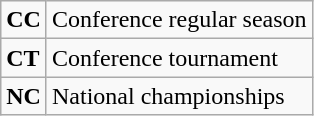<table class="wikitable">
<tr>
<td><strong>CC</strong></td>
<td>Conference regular season</td>
</tr>
<tr>
<td><strong>CT</strong></td>
<td>Conference tournament</td>
</tr>
<tr>
<td><strong>NC</strong></td>
<td>National championships</td>
</tr>
</table>
